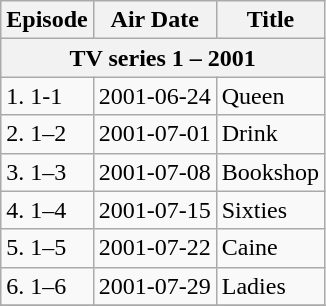<table class="wikitable">
<tr>
<th>Episode</th>
<th>Air Date</th>
<th>Title</th>
</tr>
<tr>
<th colspan=3>TV series 1 – 2001</th>
</tr>
<tr>
<td>1.  1-1</td>
<td>2001-06-24</td>
<td>Queen</td>
</tr>
<tr>
<td>2. 1–2</td>
<td>2001-07-01</td>
<td>Drink</td>
</tr>
<tr>
<td>3. 1–3</td>
<td>2001-07-08</td>
<td>Bookshop</td>
</tr>
<tr>
<td>4. 1–4</td>
<td>2001-07-15</td>
<td>Sixties</td>
</tr>
<tr>
<td>5. 1–5</td>
<td>2001-07-22</td>
<td>Caine</td>
</tr>
<tr>
<td>6. 1–6</td>
<td>2001-07-29</td>
<td>Ladies</td>
</tr>
<tr>
</tr>
</table>
